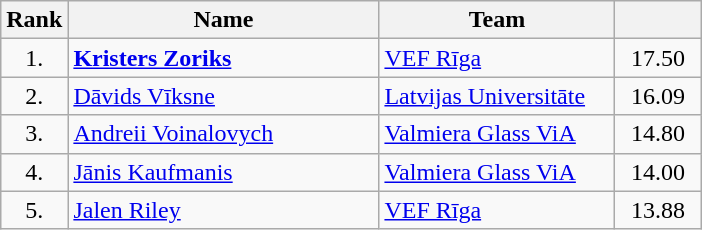<table class="wikitable" style="text-align: center;">
<tr>
<th>Rank</th>
<th width=200>Name</th>
<th width=150>Team</th>
<th width=50></th>
</tr>
<tr>
<td>1.</td>
<td align="left"> <strong><a href='#'>Kristers Zoriks</a></strong></td>
<td style="text-align:left;"><a href='#'>VEF Rīga</a></td>
<td>17.50</td>
</tr>
<tr>
<td>2.</td>
<td align="left"> <a href='#'>Dāvids Vīksne</a></td>
<td style="text-align:left;"><a href='#'>Latvijas Universitāte</a></td>
<td>16.09</td>
</tr>
<tr>
<td>3.</td>
<td align="left"> <a href='#'>Andreii Voinalovych</a></td>
<td style="text-align:left;"><a href='#'>Valmiera Glass ViA</a></td>
<td>14.80</td>
</tr>
<tr>
<td>4.</td>
<td align="left"> <a href='#'>Jānis Kaufmanis</a></td>
<td style="text-align:left;"><a href='#'>Valmiera Glass ViA</a></td>
<td>14.00</td>
</tr>
<tr>
<td>5.</td>
<td align="left"> <a href='#'>Jalen Riley</a></td>
<td style="text-align:left;"><a href='#'>VEF Rīga</a></td>
<td>13.88</td>
</tr>
</table>
